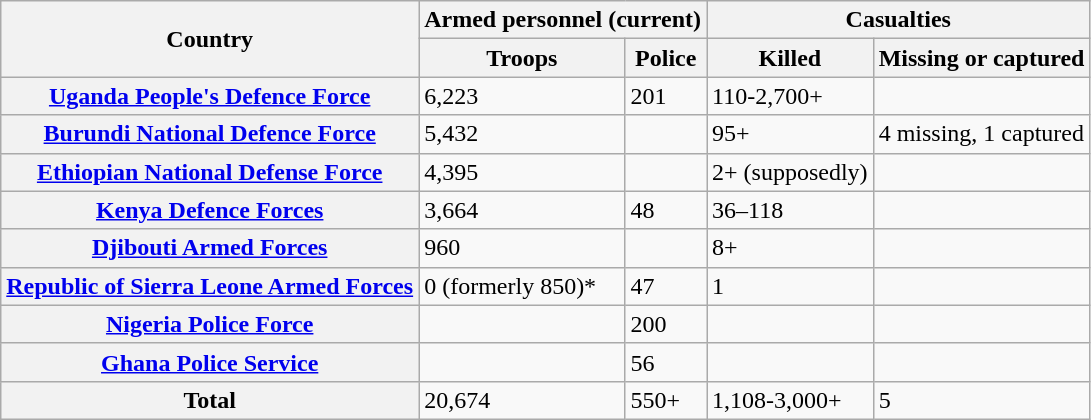<table class="wikitable">
<tr>
<th rowspan=2>Country</th>
<th colspan=2>Armed personnel (current)</th>
<th colspan="2">Casualties</th>
</tr>
<tr>
<th>Troops</th>
<th>Police</th>
<th>Killed</th>
<th>Missing or captured</th>
</tr>
<tr>
<th><a href='#'>Uganda People's Defence Force</a></th>
<td>6,223</td>
<td>201</td>
<td>110-2,700+</td>
<td></td>
</tr>
<tr>
<th><a href='#'>Burundi National Defence Force</a></th>
<td>5,432</td>
<td></td>
<td>95+</td>
<td>4 missing, 1 captured</td>
</tr>
<tr>
<th><a href='#'>Ethiopian National Defense Force</a></th>
<td>4,395</td>
<td></td>
<td>2+ (supposedly)</td>
<td></td>
</tr>
<tr>
<th><a href='#'>Kenya Defence Forces</a></th>
<td>3,664</td>
<td>48</td>
<td>36–118</td>
<td></td>
</tr>
<tr>
<th><a href='#'>Djibouti Armed Forces</a></th>
<td>960</td>
<td></td>
<td>8+</td>
<td></td>
</tr>
<tr>
<th><a href='#'>Republic of Sierra Leone Armed Forces</a></th>
<td>0 (formerly 850)* </td>
<td>47</td>
<td>1</td>
<td></td>
</tr>
<tr>
<th><a href='#'>Nigeria Police Force</a></th>
<td></td>
<td>200</td>
<td></td>
<td></td>
</tr>
<tr>
<th><a href='#'>Ghana Police Service</a></th>
<td></td>
<td>56</td>
<td></td>
<td></td>
</tr>
<tr>
<th>Total</th>
<td>20,674</td>
<td>550+</td>
<td>1,108-3,000+</td>
<td>5</td>
</tr>
</table>
